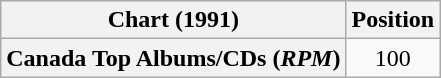<table class="wikitable plainrowheaders" style="text-align:center">
<tr>
<th scope="col">Chart (1991)</th>
<th scope="col">Position</th>
</tr>
<tr>
<th scope="row">Canada Top Albums/CDs (<em>RPM</em>)</th>
<td>100</td>
</tr>
</table>
